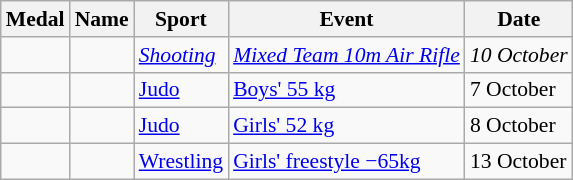<table class="wikitable sortable" style="font-size: 90%;">
<tr>
<th>Medal</th>
<th>Name</th>
<th>Sport</th>
<th>Event</th>
<th>Date</th>
</tr>
<tr>
<td><em></em></td>
<td><em></em></td>
<td><em><a href='#'>Shooting</a></em></td>
<td><em><a href='#'>Mixed Team 10m Air Rifle</a></em></td>
<td><em>10 October</em></td>
</tr>
<tr>
<td></td>
<td></td>
<td><a href='#'>Judo</a></td>
<td><a href='#'>Boys' 55 kg</a></td>
<td>7 October</td>
</tr>
<tr>
<td></td>
<td></td>
<td><a href='#'>Judo</a></td>
<td><a href='#'>Girls' 52 kg</a></td>
<td>8 October</td>
</tr>
<tr>
<td></td>
<td></td>
<td><a href='#'>Wrestling</a></td>
<td><a href='#'>Girls' freestyle −65kg</a></td>
<td>13 October</td>
</tr>
</table>
